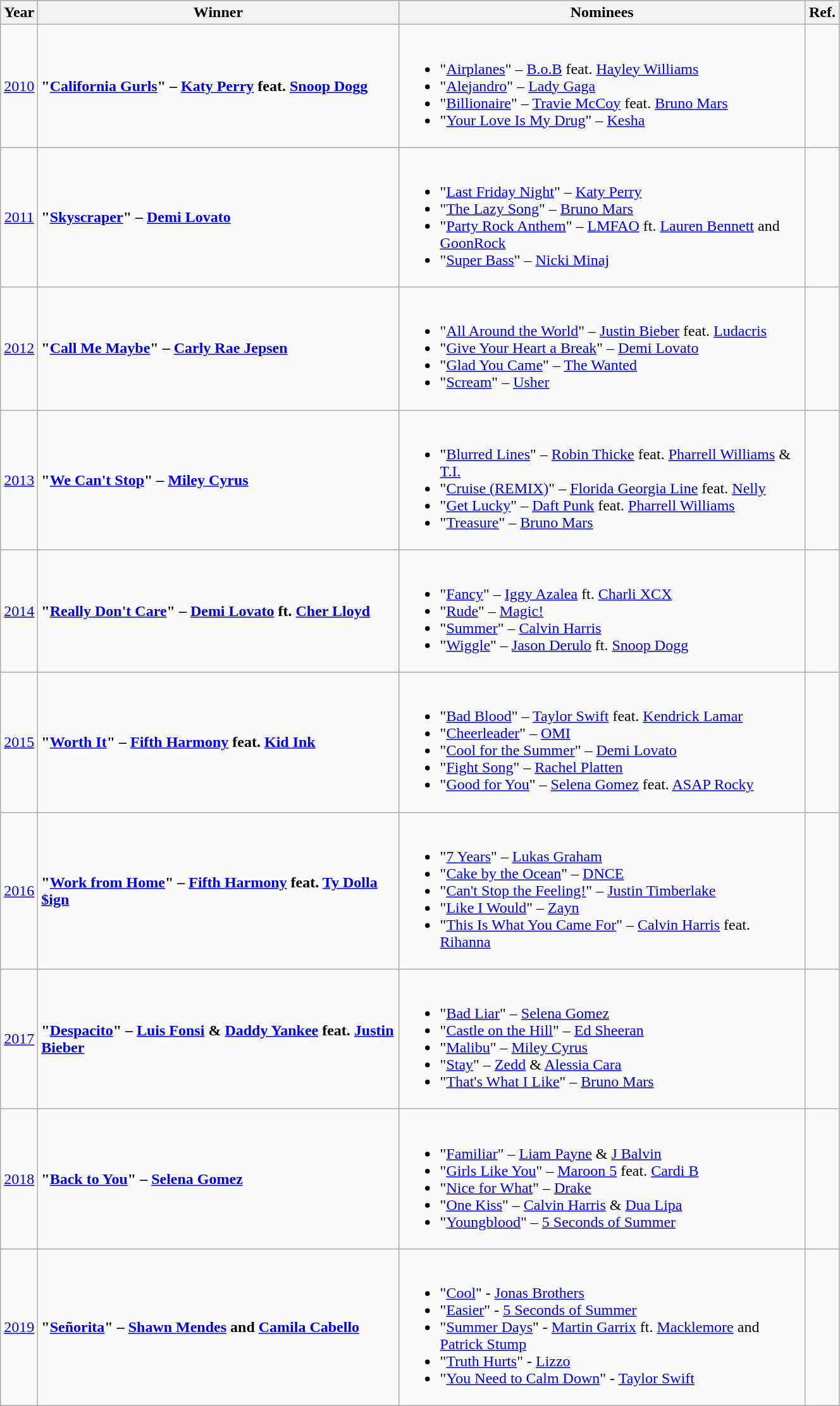<table class="wikitable" width=70%>
<tr>
<th>Year</th>
<th>Winner</th>
<th>Nominees</th>
<th>Ref.</th>
</tr>
<tr>
<td align="center"><a href='#'>2010</a></td>
<td><strong>"<a href='#'>California Gurls</a>" – <a href='#'>Katy Perry</a> feat. <a href='#'>Snoop Dogg</a></strong></td>
<td><br><ul><li>"<a href='#'>Airplanes</a>" – <a href='#'>B.o.B</a> feat. <a href='#'>Hayley Williams</a></li><li>"<a href='#'>Alejandro</a>" – <a href='#'>Lady Gaga</a></li><li>"<a href='#'>Billionaire</a>" – <a href='#'>Travie McCoy</a> feat. <a href='#'>Bruno Mars</a></li><li>"<a href='#'>Your Love Is My Drug</a>" – <a href='#'>Kesha</a></li></ul></td>
<td align="center"></td>
</tr>
<tr>
<td align="center"><a href='#'>2011</a></td>
<td><strong>"<a href='#'>Skyscraper</a>" – <a href='#'>Demi Lovato</a></strong></td>
<td><br><ul><li>"<a href='#'>Last Friday Night</a>" – <a href='#'>Katy Perry</a></li><li>"<a href='#'>The Lazy Song</a>" – <a href='#'>Bruno Mars</a></li><li>"<a href='#'>Party Rock Anthem</a>" – <a href='#'>LMFAO</a> ft. <a href='#'>Lauren Bennett</a> and <a href='#'>GoonRock</a></li><li>"<a href='#'>Super Bass</a>" – <a href='#'>Nicki Minaj</a></li></ul></td>
<td align="center"></td>
</tr>
<tr>
<td align="center"><a href='#'>2012</a></td>
<td><strong>"<a href='#'>Call Me Maybe</a>" – <a href='#'>Carly Rae Jepsen</a></strong></td>
<td><br><ul><li>"<a href='#'>All Around the World</a>" – <a href='#'>Justin Bieber</a> feat. <a href='#'>Ludacris</a></li><li>"<a href='#'>Give Your Heart a Break</a>" – <a href='#'>Demi Lovato</a></li><li>"<a href='#'>Glad You Came</a>" – <a href='#'>The Wanted</a></li><li>"<a href='#'>Scream</a>" – <a href='#'>Usher</a></li></ul></td>
<td align="center"></td>
</tr>
<tr>
<td align="center"><a href='#'>2013</a></td>
<td><strong>"<a href='#'>We Can't Stop</a>" – <a href='#'>Miley Cyrus</a></strong></td>
<td><br><ul><li>"<a href='#'>Blurred Lines</a>" – <a href='#'>Robin Thicke</a> feat. <a href='#'>Pharrell Williams</a> & <a href='#'>T.I.</a></li><li>"<a href='#'>Cruise (REMIX)</a>" – <a href='#'>Florida Georgia Line</a> feat. <a href='#'>Nelly</a></li><li>"<a href='#'>Get Lucky</a>" – <a href='#'>Daft Punk</a> feat. <a href='#'>Pharrell Williams</a></li><li>"<a href='#'>Treasure</a>" – <a href='#'>Bruno Mars</a></li></ul></td>
<td align="center"></td>
</tr>
<tr>
<td align="center"><a href='#'>2014</a></td>
<td><strong>"<a href='#'>Really Don't Care</a>" – <a href='#'>Demi Lovato</a> ft. <a href='#'>Cher Lloyd</a></strong></td>
<td><br><ul><li>"<a href='#'>Fancy</a>" – <a href='#'>Iggy Azalea</a> ft. <a href='#'>Charli XCX</a></li><li>"<a href='#'>Rude</a>" – <a href='#'>Magic!</a></li><li>"<a href='#'>Summer</a>" – <a href='#'>Calvin Harris</a></li><li>"<a href='#'>Wiggle</a>" – <a href='#'>Jason Derulo</a> ft. <a href='#'>Snoop Dogg</a></li></ul></td>
<td align="center"></td>
</tr>
<tr>
<td align="center"><a href='#'>2015</a></td>
<td><strong>"<a href='#'>Worth It</a>" – <a href='#'>Fifth Harmony</a> feat. <a href='#'>Kid Ink</a></strong></td>
<td><br><ul><li>"<a href='#'>Bad Blood</a>" – <a href='#'>Taylor Swift</a> feat. <a href='#'>Kendrick Lamar</a></li><li>"<a href='#'>Cheerleader</a>" – <a href='#'>OMI</a></li><li>"<a href='#'>Cool for the Summer</a>" – <a href='#'>Demi Lovato</a></li><li>"<a href='#'>Fight Song</a>" – <a href='#'>Rachel Platten</a></li><li>"<a href='#'>Good for You</a>" – <a href='#'>Selena Gomez</a> feat. <a href='#'>ASAP Rocky</a></li></ul></td>
<td align="center"></td>
</tr>
<tr>
<td align="center"><a href='#'>2016</a></td>
<td><strong>"<a href='#'>Work from Home</a>" – <a href='#'>Fifth Harmony</a> feat. <a href='#'>Ty Dolla $ign</a></strong></td>
<td><br><ul><li>"<a href='#'>7 Years</a>" – <a href='#'>Lukas Graham</a></li><li>"<a href='#'>Cake by the Ocean</a>" – <a href='#'>DNCE</a></li><li>"<a href='#'>Can't Stop the Feeling!</a>" – <a href='#'>Justin Timberlake</a></li><li>"<a href='#'>Like I Would</a>" – <a href='#'>Zayn</a></li><li>"<a href='#'>This Is What You Came For</a>" – <a href='#'>Calvin Harris</a> feat. <a href='#'>Rihanna</a></li></ul></td>
<td align="center"></td>
</tr>
<tr>
<td align="center"><a href='#'>2017</a></td>
<td><strong>"<a href='#'>Despacito</a>" – <a href='#'>Luis Fonsi</a> & <a href='#'>Daddy Yankee</a> feat. <a href='#'>Justin Bieber</a></strong></td>
<td><br><ul><li>"<a href='#'>Bad Liar</a>" – <a href='#'>Selena Gomez</a></li><li>"<a href='#'>Castle on the Hill</a>" – <a href='#'>Ed Sheeran</a></li><li>"<a href='#'>Malibu</a>" – <a href='#'>Miley Cyrus</a></li><li>"<a href='#'>Stay</a>" – <a href='#'>Zedd</a> & <a href='#'>Alessia Cara</a></li><li>"<a href='#'>That's What I Like</a>" – <a href='#'>Bruno Mars</a></li></ul></td>
<td align="center"></td>
</tr>
<tr>
<td align="center"><a href='#'>2018</a></td>
<td><strong>"<a href='#'>Back to You</a>" – <a href='#'>Selena Gomez</a></strong></td>
<td><br><ul><li>"<a href='#'>Familiar</a>" – <a href='#'>Liam Payne</a> & <a href='#'>J Balvin</a></li><li>"<a href='#'>Girls Like You</a>" – <a href='#'>Maroon 5</a> feat. <a href='#'>Cardi B</a></li><li>"<a href='#'>Nice for What</a>" – <a href='#'>Drake</a></li><li>"<a href='#'>One Kiss</a>" – <a href='#'>Calvin Harris</a> & <a href='#'>Dua Lipa</a></li><li>"<a href='#'>Youngblood</a>" – <a href='#'>5 Seconds of Summer</a></li></ul></td>
<td align="center"></td>
</tr>
<tr>
<td align="center"><a href='#'>2019</a></td>
<td><strong>"<a href='#'>Señorita</a>" – <a href='#'>Shawn Mendes</a> and <a href='#'>Camila Cabello</a></strong></td>
<td><br><ul><li>"<a href='#'>Cool</a>" - <a href='#'>Jonas Brothers</a></li><li>"<a href='#'>Easier</a>" - <a href='#'>5 Seconds of Summer</a></li><li>"<a href='#'>Summer Days</a>" - <a href='#'>Martin Garrix</a> ft. <a href='#'>Macklemore</a> and <a href='#'>Patrick Stump</a></li><li>"<a href='#'>Truth Hurts</a>" - <a href='#'>Lizzo</a></li><li>"<a href='#'>You Need to Calm Down</a>" - <a href='#'>Taylor Swift</a></li></ul></td>
<td></td>
</tr>
</table>
